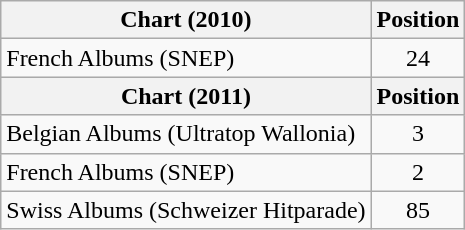<table class="wikitable">
<tr>
<th>Chart (2010)</th>
<th>Position</th>
</tr>
<tr>
<td>French Albums (SNEP)</td>
<td align="center">24</td>
</tr>
<tr>
<th>Chart (2011)</th>
<th>Position</th>
</tr>
<tr>
<td>Belgian Albums (Ultratop Wallonia)</td>
<td align="center">3</td>
</tr>
<tr>
<td>French Albums (SNEP)</td>
<td align="center">2</td>
</tr>
<tr>
<td>Swiss Albums (Schweizer Hitparade)</td>
<td align="center">85</td>
</tr>
</table>
